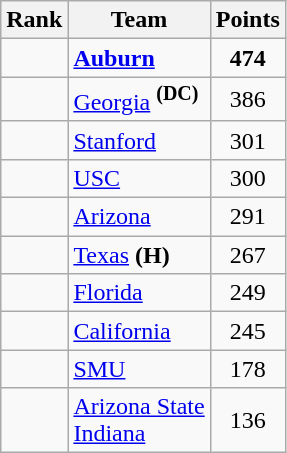<table class="wikitable sortable" style="text-align:center">
<tr>
<th>Rank</th>
<th>Team</th>
<th>Points</th>
</tr>
<tr>
<td></td>
<td align=left><strong><a href='#'>Auburn</a></strong></td>
<td><strong>474</strong></td>
</tr>
<tr>
<td></td>
<td align=left><a href='#'>Georgia</a> <strong><sup>(DC)</sup></strong></td>
<td>386</td>
</tr>
<tr>
<td></td>
<td align=left><a href='#'>Stanford</a></td>
<td>301</td>
</tr>
<tr>
<td></td>
<td align=left><a href='#'>USC</a></td>
<td>300</td>
</tr>
<tr>
<td></td>
<td align=left><a href='#'>Arizona</a></td>
<td>291</td>
</tr>
<tr>
<td></td>
<td align=left><a href='#'>Texas</a> <strong>(H)</strong></td>
<td>267</td>
</tr>
<tr>
<td></td>
<td align=left><a href='#'>Florida</a></td>
<td>249</td>
</tr>
<tr>
<td></td>
<td align=left><a href='#'>California</a></td>
<td>245</td>
</tr>
<tr>
<td></td>
<td align=left><a href='#'>SMU</a></td>
<td>178</td>
</tr>
<tr>
<td></td>
<td align=left><a href='#'>Arizona State</a><br><a href='#'>Indiana</a></td>
<td>136</td>
</tr>
</table>
